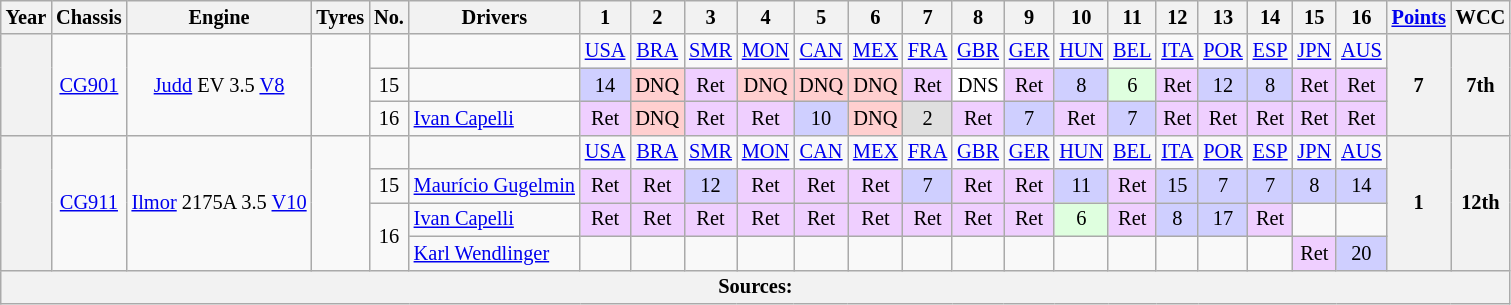<table class="wikitable" style="text-align:center; font-size:85%">
<tr>
<th>Year</th>
<th>Chassis</th>
<th>Engine</th>
<th>Tyres</th>
<th>No.</th>
<th>Drivers</th>
<th>1</th>
<th>2</th>
<th>3</th>
<th>4</th>
<th>5</th>
<th>6</th>
<th>7</th>
<th>8</th>
<th>9</th>
<th>10</th>
<th>11</th>
<th>12</th>
<th>13</th>
<th>14</th>
<th>15</th>
<th>16</th>
<th><a href='#'>Points</a></th>
<th>WCC</th>
</tr>
<tr>
<th rowspan="3"></th>
<td rowspan="3"><a href='#'>CG901</a></td>
<td rowspan="3"><a href='#'>Judd</a> EV 3.5 <a href='#'>V8</a></td>
<td rowspan="3"></td>
<td></td>
<td></td>
<td><a href='#'>USA</a></td>
<td><a href='#'>BRA</a></td>
<td><a href='#'>SMR</a></td>
<td><a href='#'>MON</a></td>
<td><a href='#'>CAN</a></td>
<td><a href='#'>MEX</a></td>
<td><a href='#'>FRA</a></td>
<td><a href='#'>GBR</a></td>
<td><a href='#'>GER</a></td>
<td><a href='#'>HUN</a></td>
<td><a href='#'>BEL</a></td>
<td><a href='#'>ITA</a></td>
<td><a href='#'>POR</a></td>
<td><a href='#'>ESP</a></td>
<td><a href='#'>JPN</a></td>
<td><a href='#'>AUS</a></td>
<th rowspan="3">7</th>
<th rowspan="3">7th</th>
</tr>
<tr>
<td>15</td>
<td align="left"></td>
<td style="background:#CFCFFF;">14</td>
<td style="background:#FFCFCF;">DNQ</td>
<td style="background:#EFCFFF;">Ret</td>
<td style="background:#FFCFCF;">DNQ</td>
<td style="background:#FFCFCF;">DNQ</td>
<td style="background:#FFCFCF;">DNQ</td>
<td style="background:#EFCFFF;">Ret</td>
<td style="background:#ffffff;">DNS</td>
<td style="background:#EFCFFF;">Ret</td>
<td style="background:#CFCFFF;">8</td>
<td style="background:#DFFFDF;">6</td>
<td style="background:#EFCFFF;">Ret</td>
<td style="background:#CFCFFF;">12</td>
<td style="background:#CFCFFF;">8</td>
<td style="background:#EFCFFF;">Ret</td>
<td style="background:#EFCFFF;">Ret</td>
</tr>
<tr>
<td>16</td>
<td align="left"> <a href='#'>Ivan Capelli</a></td>
<td style="background:#EFCFFF;">Ret</td>
<td style="background:#FFCFCF;">DNQ</td>
<td style="background:#EFCFFF;">Ret</td>
<td style="background:#EFCFFF;">Ret</td>
<td style="background:#CFCFFF;">10</td>
<td style="background:#FFCFCF;">DNQ</td>
<td style="background:#DFDFDF;">2</td>
<td style="background:#EFCFFF;">Ret</td>
<td style="background:#CFCFFF;">7</td>
<td style="background:#EFCFFF;">Ret</td>
<td style="background:#CFCFFF;">7</td>
<td style="background:#EFCFFF;">Ret</td>
<td style="background:#EFCFFF;">Ret</td>
<td style="background:#EFCFFF;">Ret</td>
<td style="background:#EFCFFF;">Ret</td>
<td style="background:#EFCFFF;">Ret</td>
</tr>
<tr>
<th rowspan="4"></th>
<td rowspan="4"><a href='#'>CG911</a></td>
<td rowspan="4"><a href='#'>Ilmor</a> 2175A 3.5 <a href='#'>V10</a></td>
<td rowspan="4"></td>
<td></td>
<td></td>
<td><a href='#'>USA</a></td>
<td><a href='#'>BRA</a></td>
<td><a href='#'>SMR</a></td>
<td><a href='#'>MON</a></td>
<td><a href='#'>CAN</a></td>
<td><a href='#'>MEX</a></td>
<td><a href='#'>FRA</a></td>
<td><a href='#'>GBR</a></td>
<td><a href='#'>GER</a></td>
<td><a href='#'>HUN</a></td>
<td><a href='#'>BEL</a></td>
<td><a href='#'>ITA</a></td>
<td><a href='#'>POR</a></td>
<td><a href='#'>ESP</a></td>
<td><a href='#'>JPN</a></td>
<td><a href='#'>AUS</a></td>
<th rowspan="4">1</th>
<th rowspan="4">12th</th>
</tr>
<tr>
<td>15</td>
<td align="left"> <a href='#'>Maurício Gugelmin</a></td>
<td style="background:#EFCFFF;">Ret</td>
<td style="background:#EFCFFF;">Ret</td>
<td style="background:#CFCFFF;">12</td>
<td style="background:#EFCFFF;">Ret</td>
<td style="background:#EFCFFF;">Ret</td>
<td style="background:#EFCFFF;">Ret</td>
<td style="background:#CFCFFF;">7</td>
<td style="background:#EFCFFF;">Ret</td>
<td style="background:#EFCFFF;">Ret</td>
<td style="background:#CFCFFF;">11</td>
<td style="background:#EFCFFF;">Ret</td>
<td style="background:#CFCFFF;">15</td>
<td style="background:#CFCFFF;">7</td>
<td style="background:#CFCFFF;">7</td>
<td style="background:#CFCFFF;">8</td>
<td style="background:#CFCFFF;">14</td>
</tr>
<tr>
<td rowspan="2">16</td>
<td align="left"> <a href='#'>Ivan Capelli</a></td>
<td style="background:#EFCFFF;">Ret</td>
<td style="background:#EFCFFF;">Ret</td>
<td style="background:#EFCFFF;">Ret</td>
<td style="background:#EFCFFF;">Ret</td>
<td style="background:#EFCFFF;">Ret</td>
<td style="background:#EFCFFF;">Ret</td>
<td style="background:#EFCFFF;">Ret</td>
<td style="background:#EFCFFF;">Ret</td>
<td style="background:#EFCFFF;">Ret</td>
<td style="background:#DFFFDF;">6</td>
<td style="background:#EFCFFF;">Ret</td>
<td style="background:#CFCFFF;">8</td>
<td style="background:#CFCFFF;">17</td>
<td style="background:#EFCFFF;">Ret</td>
<td></td>
<td></td>
</tr>
<tr>
<td align="left"> <a href='#'>Karl Wendlinger</a></td>
<td></td>
<td></td>
<td></td>
<td></td>
<td></td>
<td></td>
<td></td>
<td></td>
<td></td>
<td></td>
<td></td>
<td></td>
<td></td>
<td></td>
<td style="background:#EFCFFF;">Ret</td>
<td style="background:#CFCFFF;">20</td>
</tr>
<tr>
<th colspan="24">Sources:</th>
</tr>
</table>
